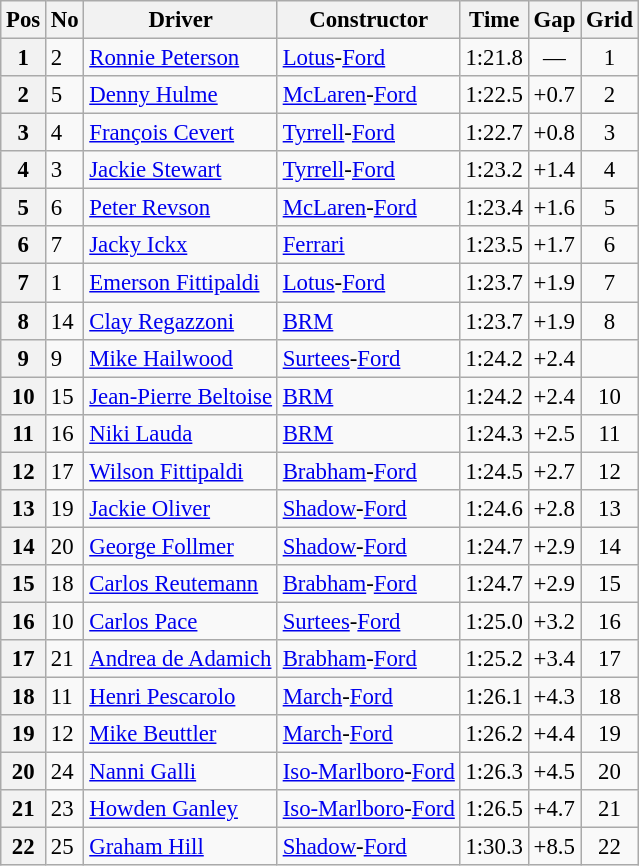<table class="wikitable sortable" style="font-size: 95%;">
<tr>
<th>Pos</th>
<th>No</th>
<th>Driver</th>
<th>Constructor</th>
<th>Time</th>
<th>Gap</th>
<th>Grid</th>
</tr>
<tr>
<th>1</th>
<td>2</td>
<td> <a href='#'>Ronnie Peterson</a></td>
<td><a href='#'>Lotus</a>-<a href='#'>Ford</a></td>
<td>1:21.8</td>
<td style="text-align: center">—</td>
<td style="text-align: center">1</td>
</tr>
<tr>
<th>2</th>
<td>5</td>
<td> <a href='#'>Denny Hulme</a></td>
<td><a href='#'>McLaren</a>-<a href='#'>Ford</a></td>
<td>1:22.5</td>
<td>+0.7</td>
<td style="text-align: center">2</td>
</tr>
<tr>
<th>3</th>
<td>4</td>
<td> <a href='#'>François Cevert</a></td>
<td><a href='#'>Tyrrell</a>-<a href='#'>Ford</a></td>
<td>1:22.7</td>
<td>+0.8</td>
<td style="text-align: center">3</td>
</tr>
<tr>
<th>4</th>
<td>3</td>
<td> <a href='#'>Jackie Stewart</a></td>
<td><a href='#'>Tyrrell</a>-<a href='#'>Ford</a></td>
<td>1:23.2</td>
<td>+1.4</td>
<td style="text-align: center">4</td>
</tr>
<tr>
<th>5</th>
<td>6</td>
<td> <a href='#'>Peter Revson</a></td>
<td><a href='#'>McLaren</a>-<a href='#'>Ford</a></td>
<td>1:23.4</td>
<td>+1.6</td>
<td style="text-align: center">5</td>
</tr>
<tr>
<th>6</th>
<td>7</td>
<td> <a href='#'>Jacky Ickx</a></td>
<td><a href='#'>Ferrari</a></td>
<td>1:23.5</td>
<td>+1.7</td>
<td style="text-align: center">6</td>
</tr>
<tr>
<th>7</th>
<td>1</td>
<td> <a href='#'>Emerson Fittipaldi</a></td>
<td><a href='#'>Lotus</a>-<a href='#'>Ford</a></td>
<td>1:23.7</td>
<td>+1.9</td>
<td style="text-align: center">7</td>
</tr>
<tr>
<th>8</th>
<td>14</td>
<td> <a href='#'>Clay Regazzoni</a></td>
<td><a href='#'>BRM</a></td>
<td>1:23.7</td>
<td>+1.9</td>
<td style="text-align: center">8</td>
</tr>
<tr>
<th>9</th>
<td>9</td>
<td> <a href='#'>Mike Hailwood</a></td>
<td><a href='#'>Surtees</a>-<a href='#'>Ford</a></td>
<td>1:24.2</td>
<td>+2.4</td>
<td style="text-align: center"></td>
</tr>
<tr>
<th>10</th>
<td>15</td>
<td> <a href='#'>Jean-Pierre Beltoise</a></td>
<td><a href='#'>BRM</a></td>
<td>1:24.2</td>
<td>+2.4</td>
<td style="text-align: center">10</td>
</tr>
<tr>
<th>11</th>
<td>16</td>
<td> <a href='#'>Niki Lauda</a></td>
<td><a href='#'>BRM</a></td>
<td>1:24.3</td>
<td>+2.5</td>
<td style="text-align: center">11</td>
</tr>
<tr>
<th>12</th>
<td>17</td>
<td> <a href='#'>Wilson Fittipaldi</a></td>
<td><a href='#'>Brabham</a>-<a href='#'>Ford</a></td>
<td>1:24.5</td>
<td>+2.7</td>
<td style="text-align: center">12</td>
</tr>
<tr>
<th>13</th>
<td>19</td>
<td> <a href='#'>Jackie Oliver</a></td>
<td><a href='#'>Shadow</a>-<a href='#'>Ford</a></td>
<td>1:24.6</td>
<td>+2.8</td>
<td style="text-align: center">13</td>
</tr>
<tr>
<th>14</th>
<td>20</td>
<td> <a href='#'>George Follmer</a></td>
<td><a href='#'>Shadow</a>-<a href='#'>Ford</a></td>
<td>1:24.7</td>
<td>+2.9</td>
<td style="text-align: center">14</td>
</tr>
<tr>
<th>15</th>
<td>18</td>
<td> <a href='#'>Carlos Reutemann</a></td>
<td><a href='#'>Brabham</a>-<a href='#'>Ford</a></td>
<td>1:24.7</td>
<td>+2.9</td>
<td style="text-align: center">15</td>
</tr>
<tr>
<th>16</th>
<td>10</td>
<td> <a href='#'>Carlos Pace</a></td>
<td><a href='#'>Surtees</a>-<a href='#'>Ford</a></td>
<td>1:25.0</td>
<td>+3.2</td>
<td style="text-align: center">16</td>
</tr>
<tr>
<th>17</th>
<td>21</td>
<td> <a href='#'>Andrea de Adamich</a></td>
<td><a href='#'>Brabham</a>-<a href='#'>Ford</a></td>
<td>1:25.2</td>
<td>+3.4</td>
<td style="text-align: center">17</td>
</tr>
<tr>
<th>18</th>
<td>11</td>
<td> <a href='#'>Henri Pescarolo</a></td>
<td><a href='#'>March</a>-<a href='#'>Ford</a></td>
<td>1:26.1</td>
<td>+4.3</td>
<td style="text-align: center">18</td>
</tr>
<tr>
<th>19</th>
<td>12</td>
<td> <a href='#'>Mike Beuttler</a></td>
<td><a href='#'>March</a>-<a href='#'>Ford</a></td>
<td>1:26.2</td>
<td>+4.4</td>
<td style="text-align: center">19</td>
</tr>
<tr>
<th>20</th>
<td>24</td>
<td> <a href='#'>Nanni Galli</a></td>
<td><a href='#'>Iso-Marlboro</a>-<a href='#'>Ford</a></td>
<td>1:26.3</td>
<td>+4.5</td>
<td style="text-align: center">20</td>
</tr>
<tr>
<th>21</th>
<td>23</td>
<td> <a href='#'>Howden Ganley</a></td>
<td><a href='#'>Iso-Marlboro</a>-<a href='#'>Ford</a></td>
<td>1:26.5</td>
<td>+4.7</td>
<td style="text-align: center">21</td>
</tr>
<tr>
<th>22</th>
<td>25</td>
<td> <a href='#'>Graham Hill</a></td>
<td><a href='#'>Shadow</a>-<a href='#'>Ford</a></td>
<td>1:30.3</td>
<td>+8.5</td>
<td style="text-align: center">22</td>
</tr>
</table>
